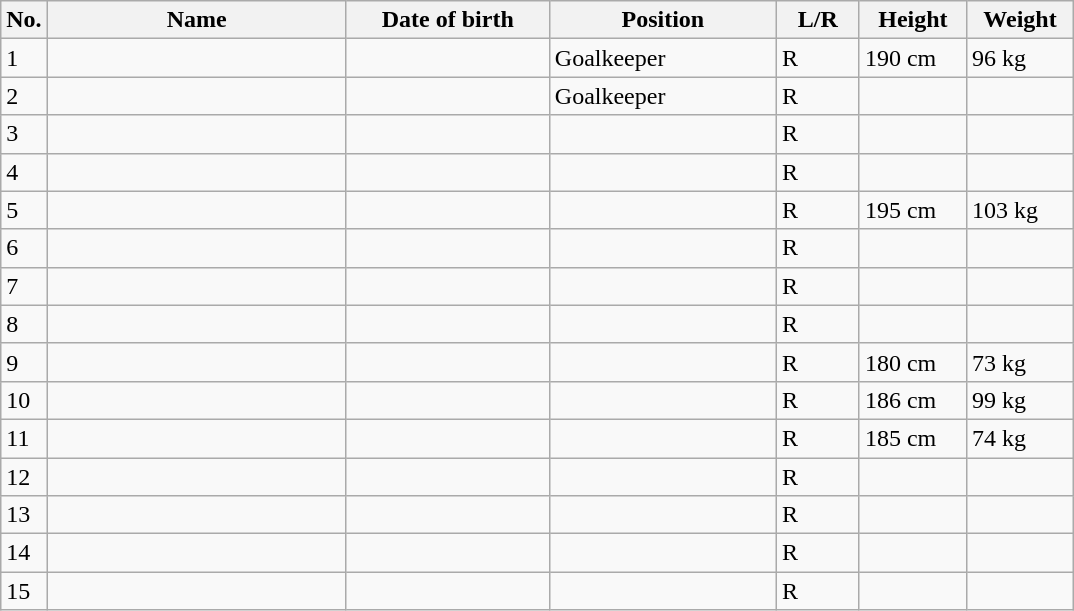<table class="wikitable sortable" style=font-size:100%; text-align:center;>
<tr>
<th>No.</th>
<th style=width:12em>Name</th>
<th style=width:8em>Date of birth</th>
<th style=width:9em>Position</th>
<th style=width:3em>L/R</th>
<th style=width:4em>Height</th>
<th style=width:4em>Weight</th>
</tr>
<tr>
<td>1</td>
<td align=left></td>
<td align=right></td>
<td>Goalkeeper</td>
<td>R</td>
<td>190 cm</td>
<td>96 kg</td>
</tr>
<tr>
<td>2</td>
<td align=left></td>
<td align=right></td>
<td>Goalkeeper</td>
<td>R</td>
<td></td>
<td></td>
</tr>
<tr>
<td>3</td>
<td align=left></td>
<td align=right></td>
<td></td>
<td>R</td>
<td></td>
<td></td>
</tr>
<tr>
<td>4</td>
<td align=left></td>
<td align=right></td>
<td></td>
<td>R</td>
<td></td>
<td></td>
</tr>
<tr>
<td>5</td>
<td align=left></td>
<td align=right></td>
<td></td>
<td>R</td>
<td>195 cm</td>
<td>103 kg</td>
</tr>
<tr>
<td>6</td>
<td align=left></td>
<td align=right></td>
<td></td>
<td>R</td>
<td></td>
<td></td>
</tr>
<tr>
<td>7</td>
<td align=left></td>
<td align=right></td>
<td></td>
<td>R</td>
<td></td>
<td></td>
</tr>
<tr>
<td>8</td>
<td align=left></td>
<td align=right></td>
<td></td>
<td>R</td>
<td></td>
<td></td>
</tr>
<tr>
<td>9</td>
<td align=left></td>
<td align=right></td>
<td></td>
<td>R</td>
<td>180 cm</td>
<td>73 kg</td>
</tr>
<tr>
<td>10</td>
<td align=left></td>
<td align=right></td>
<td></td>
<td>R</td>
<td>186 cm</td>
<td>99 kg</td>
</tr>
<tr>
<td>11</td>
<td align=left></td>
<td align=right></td>
<td></td>
<td>R</td>
<td>185 cm</td>
<td>74 kg</td>
</tr>
<tr>
<td>12</td>
<td align=left></td>
<td align=right></td>
<td></td>
<td>R</td>
<td></td>
<td></td>
</tr>
<tr>
<td>13</td>
<td align=left></td>
<td align=right></td>
<td></td>
<td>R</td>
<td></td>
<td></td>
</tr>
<tr>
<td>14</td>
<td align=left></td>
<td align=right></td>
<td></td>
<td>R</td>
<td></td>
<td></td>
</tr>
<tr>
<td>15</td>
<td align=left></td>
<td align=right></td>
<td></td>
<td>R</td>
<td></td>
<td></td>
</tr>
</table>
